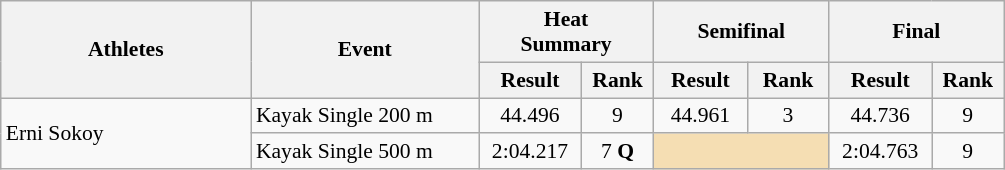<table class=wikitable style="font-size:90%; text-align:center">
<tr>
<th width="160" rowspan="2">Athletes</th>
<th width="145" rowspan="2">Event</th>
<th width="110" colspan="2">Heat <br> Summary</th>
<th width="110" colspan="2">Semifinal</th>
<th width="110" colspan="2">Final</th>
</tr>
<tr>
<th>Result</th>
<th>Rank</th>
<th>Result</th>
<th>Rank</th>
<th>Result</th>
<th>Rank</th>
</tr>
<tr>
<td align=left rowspan=2>Erni Sokoy</td>
<td align=left>Kayak Single 200 m</td>
<td>44.496</td>
<td>9</td>
<td>44.961</td>
<td>3</td>
<td>44.736</td>
<td>9</td>
</tr>
<tr>
<td align=left>Kayak Single 500 m</td>
<td>2:04.217</td>
<td>7 <strong>Q</strong></td>
<td colspan=2 bgcolor="wheat"></td>
<td>2:04.763</td>
<td>9</td>
</tr>
</table>
